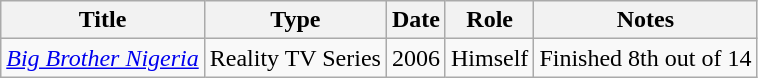<table class="wikitable">
<tr>
<th>Title</th>
<th>Type</th>
<th>Date</th>
<th>Role</th>
<th>Notes</th>
</tr>
<tr>
<td><em><a href='#'>Big Brother Nigeria</a></em></td>
<td>Reality TV Series</td>
<td>2006</td>
<td>Himself</td>
<td>Finished 8th out of 14</td>
</tr>
</table>
